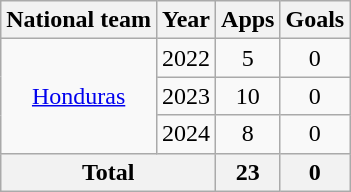<table class="wikitable" style="text-align: center;">
<tr>
<th>National team</th>
<th>Year</th>
<th>Apps</th>
<th>Goals</th>
</tr>
<tr>
<td rowspan="3"><a href='#'>Honduras</a></td>
<td>2022</td>
<td>5</td>
<td>0</td>
</tr>
<tr>
<td>2023</td>
<td>10</td>
<td>0</td>
</tr>
<tr>
<td>2024</td>
<td>8</td>
<td>0</td>
</tr>
<tr>
<th colspan="2">Total</th>
<th>23</th>
<th>0</th>
</tr>
</table>
